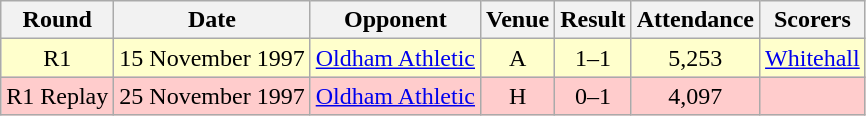<table class= "wikitable " style="font-size:100%; text-align:center">
<tr>
<th>Round</th>
<th>Date</th>
<th>Opponent</th>
<th>Venue</th>
<th>Result</th>
<th>Attendance</th>
<th>Scorers</th>
</tr>
<tr style="background: #FFFFCC;">
<td>R1</td>
<td>15 November 1997</td>
<td><a href='#'>Oldham Athletic</a></td>
<td>A</td>
<td>1–1</td>
<td>5,253</td>
<td><a href='#'>Whitehall</a></td>
</tr>
<tr style="background: #FFCCCC;">
<td>R1 Replay</td>
<td>25 November 1997</td>
<td><a href='#'>Oldham Athletic</a></td>
<td>H</td>
<td>0–1</td>
<td>4,097</td>
<td></td>
</tr>
</table>
